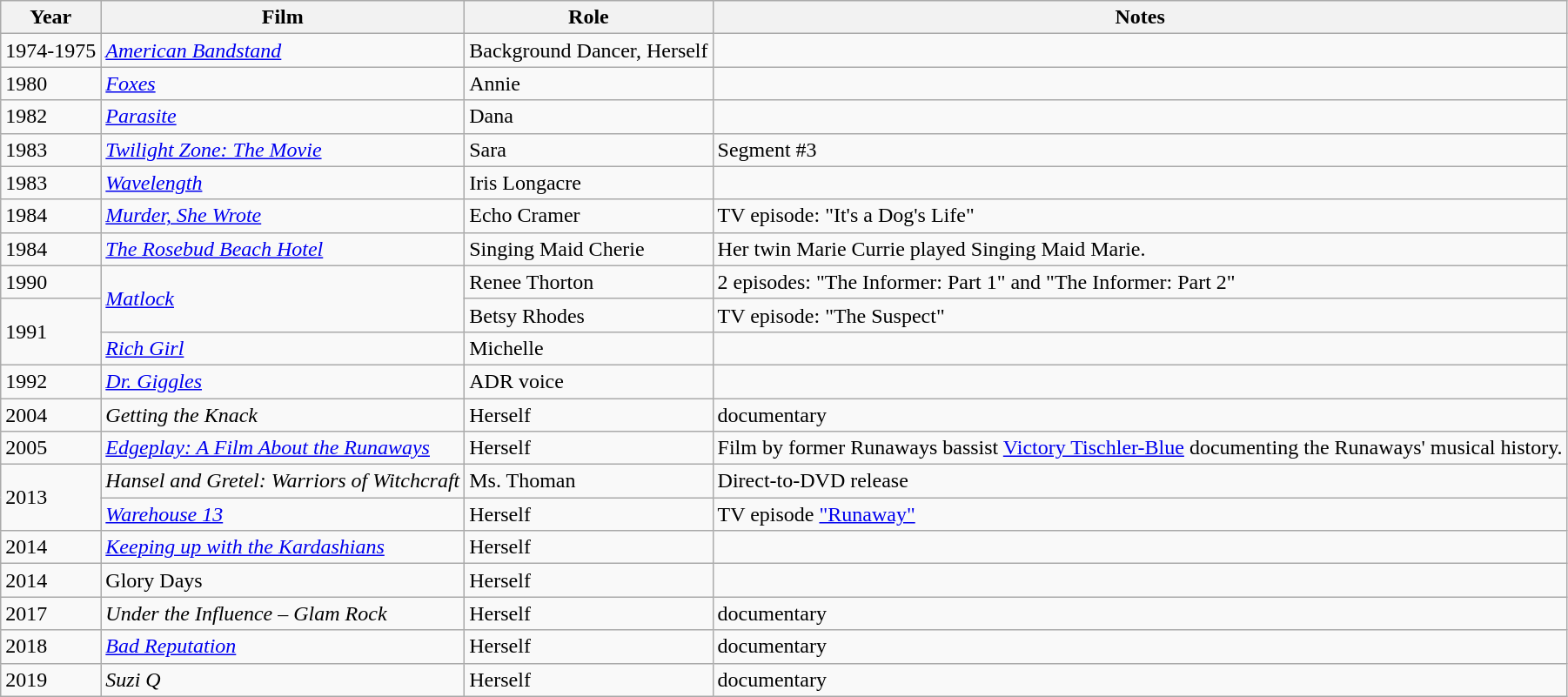<table class="wikitable">
<tr>
<th>Year</th>
<th>Film</th>
<th>Role</th>
<th>Notes</th>
</tr>
<tr>
<td>1974-1975</td>
<td><em><a href='#'>American Bandstand</a></em></td>
<td>Background Dancer, Herself</td>
<td></td>
</tr>
<tr>
<td>1980</td>
<td><em><a href='#'>Foxes</a></em></td>
<td>Annie</td>
<td></td>
</tr>
<tr>
<td>1982</td>
<td><em><a href='#'>Parasite</a></em></td>
<td>Dana</td>
<td></td>
</tr>
<tr>
<td>1983</td>
<td><em><a href='#'>Twilight Zone: The Movie</a></em></td>
<td>Sara</td>
<td>Segment #3</td>
</tr>
<tr>
<td>1983</td>
<td><em><a href='#'>Wavelength</a></em></td>
<td>Iris Longacre</td>
<td></td>
</tr>
<tr>
<td>1984</td>
<td><em><a href='#'>Murder, She Wrote</a></em></td>
<td>Echo Cramer</td>
<td>TV episode: "It's a Dog's Life"</td>
</tr>
<tr>
<td>1984</td>
<td><em><a href='#'>The Rosebud Beach Hotel</a></em></td>
<td>Singing Maid Cherie</td>
<td>Her twin Marie Currie played Singing Maid Marie.</td>
</tr>
<tr>
<td>1990</td>
<td rowspan="2"><em><a href='#'>Matlock</a></em></td>
<td>Renee Thorton</td>
<td>2 episodes: "The Informer: Part 1" and "The Informer: Part 2"</td>
</tr>
<tr>
<td rowspan=2>1991</td>
<td>Betsy Rhodes</td>
<td>TV episode: "The Suspect"</td>
</tr>
<tr>
<td><em><a href='#'>Rich Girl</a></em></td>
<td>Michelle</td>
<td></td>
</tr>
<tr>
<td>1992</td>
<td><em><a href='#'>Dr. Giggles</a></em></td>
<td>ADR voice</td>
<td></td>
</tr>
<tr>
<td>2004</td>
<td><em>Getting the Knack</em></td>
<td>Herself</td>
<td>documentary</td>
</tr>
<tr>
<td>2005</td>
<td><em><a href='#'>Edgeplay: A Film About the Runaways</a></em></td>
<td>Herself</td>
<td>Film by former Runaways bassist <a href='#'>Victory Tischler-Blue</a> documenting the Runaways' musical history.</td>
</tr>
<tr>
<td rowspan=2>2013</td>
<td><em>Hansel and Gretel: Warriors of Witchcraft</em></td>
<td>Ms. Thoman</td>
<td>Direct-to-DVD release</td>
</tr>
<tr>
<td><em><a href='#'>Warehouse 13</a></em></td>
<td>Herself</td>
<td>TV episode <a href='#'>"Runaway"</a></td>
</tr>
<tr>
<td>2014</td>
<td><em><a href='#'>Keeping up with the Kardashians</a></em></td>
<td>Herself</td>
<td></td>
</tr>
<tr>
<td>2014</td>
<td>Glory Days</td>
<td>Herself</td>
<td></td>
</tr>
<tr>
<td>2017</td>
<td><em>Under the Influence – Glam Rock</em></td>
<td>Herself</td>
<td>documentary</td>
</tr>
<tr>
<td>2018</td>
<td><em><a href='#'>Bad Reputation</a></em></td>
<td>Herself</td>
<td>documentary</td>
</tr>
<tr>
<td>2019</td>
<td><em>Suzi Q</em></td>
<td>Herself</td>
<td>documentary</td>
</tr>
</table>
